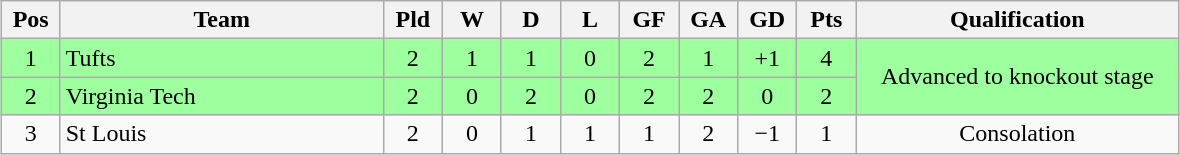<table class="wikitable" style="text-align:center; margin: 1em auto">
<tr>
<th style="width:2em">Pos</th>
<th style="width:13em">Team</th>
<th style="width:2em">Pld</th>
<th style="width:2em">W</th>
<th style="width:2em">D</th>
<th style="width:2em">L</th>
<th style="width:2em">GF</th>
<th style="width:2em">GA</th>
<th style="width:2em">GD</th>
<th style="width:2em">Pts</th>
<th style="width:13em">Qualification</th>
</tr>
<tr bgcolor="#9eff9e">
<td>1</td>
<td style="text-align:left">Tufts</td>
<td>2</td>
<td>1</td>
<td>1</td>
<td>0</td>
<td>2</td>
<td>1</td>
<td>+1</td>
<td>4</td>
<td rowspan="2">Advanced to knockout stage</td>
</tr>
<tr bgcolor="#9eff9e">
<td>2</td>
<td style="text-align:left">Virginia Tech</td>
<td>2</td>
<td>0</td>
<td>2</td>
<td>0</td>
<td>2</td>
<td>2</td>
<td>0</td>
<td>2</td>
</tr>
<tr>
<td>3</td>
<td style="text-align:left">St Louis</td>
<td>2</td>
<td>0</td>
<td>1</td>
<td>1</td>
<td>1</td>
<td>2</td>
<td>−1</td>
<td>1</td>
<td>Consolation</td>
</tr>
</table>
